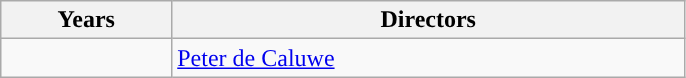<table class="wikitable">
<tr>
<th align="center" width=10%">Years</th>
<th align="center" width="30%">Directors</th>
</tr>
<tr>
<td></td>
<td><a href='#'>Peter de Caluwe</a></td>
</tr>
</table>
